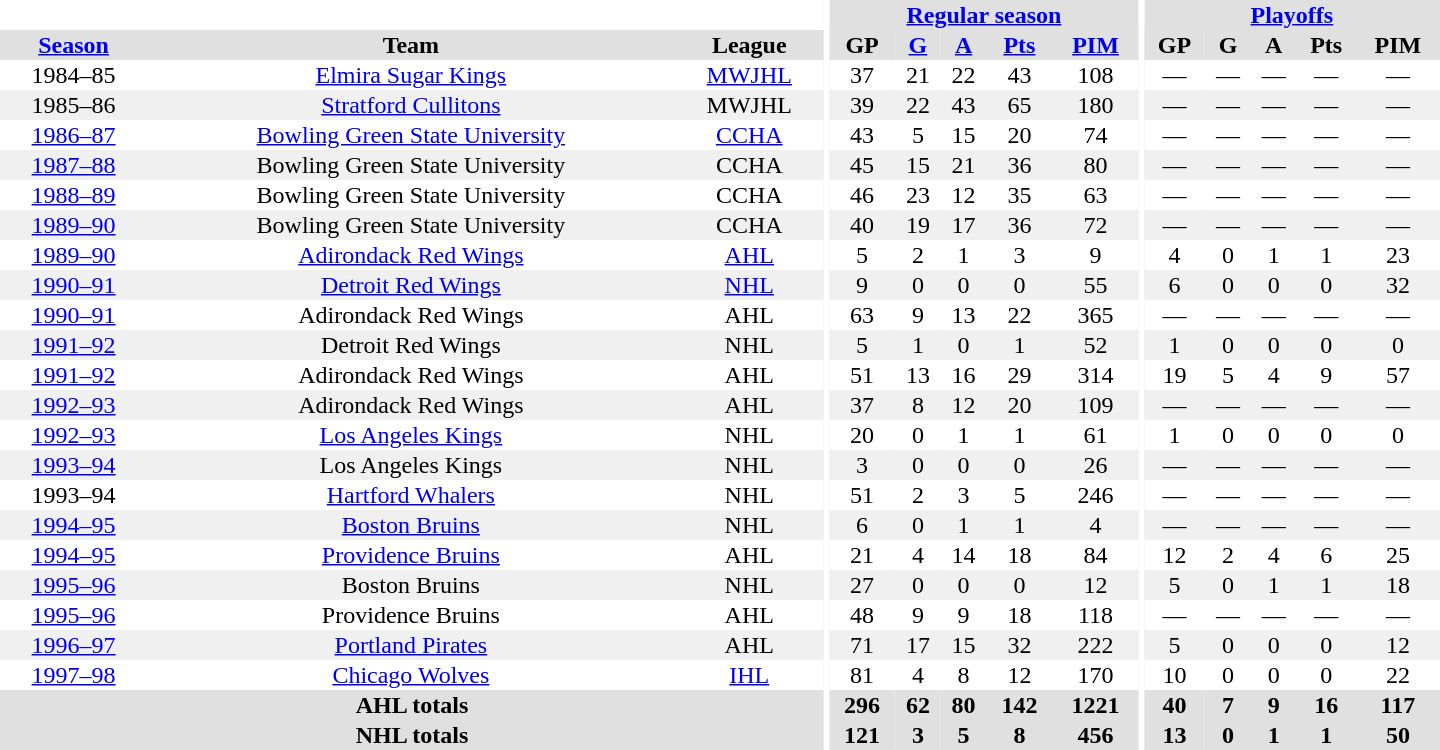<table border="0" cellpadding="1" cellspacing="0" style="text-align:center; width:60em">
<tr bgcolor="#e0e0e0">
<th colspan="3" bgcolor="#ffffff"></th>
<th rowspan="100" bgcolor="#ffffff"></th>
<th colspan="5"><a href='#'>Regular season</a></th>
<th rowspan="100" bgcolor="#ffffff"></th>
<th colspan="5"><a href='#'>Playoffs</a></th>
</tr>
<tr bgcolor="#e0e0e0">
<th><a href='#'>Season</a></th>
<th>Team</th>
<th>League</th>
<th>GP</th>
<th><a href='#'>G</a></th>
<th><a href='#'>A</a></th>
<th><a href='#'>Pts</a></th>
<th><a href='#'>PIM</a></th>
<th>GP</th>
<th>G</th>
<th>A</th>
<th>Pts</th>
<th>PIM</th>
</tr>
<tr>
<td>1984–85</td>
<td><a href='#'>Elmira Sugar Kings</a></td>
<td><a href='#'>MWJHL</a></td>
<td>37</td>
<td>21</td>
<td>22</td>
<td>43</td>
<td>108</td>
<td>—</td>
<td>—</td>
<td>—</td>
<td>—</td>
<td>—</td>
</tr>
<tr bgcolor="#f0f0f0">
<td>1985–86</td>
<td><a href='#'>Stratford Cullitons</a></td>
<td>MWJHL</td>
<td>39</td>
<td>22</td>
<td>43</td>
<td>65</td>
<td>180</td>
<td>—</td>
<td>—</td>
<td>—</td>
<td>—</td>
<td>—</td>
</tr>
<tr>
<td><a href='#'>1986–87</a></td>
<td><a href='#'>Bowling Green State University</a></td>
<td><a href='#'>CCHA</a></td>
<td>43</td>
<td>5</td>
<td>15</td>
<td>20</td>
<td>74</td>
<td>—</td>
<td>—</td>
<td>—</td>
<td>—</td>
<td>—</td>
</tr>
<tr bgcolor="#f0f0f0">
<td><a href='#'>1987–88</a></td>
<td>Bowling Green State University</td>
<td>CCHA</td>
<td>45</td>
<td>15</td>
<td>21</td>
<td>36</td>
<td>80</td>
<td>—</td>
<td>—</td>
<td>—</td>
<td>—</td>
<td>—</td>
</tr>
<tr>
<td><a href='#'>1988–89</a></td>
<td>Bowling Green State University</td>
<td>CCHA</td>
<td>46</td>
<td>23</td>
<td>12</td>
<td>35</td>
<td>63</td>
<td>—</td>
<td>—</td>
<td>—</td>
<td>—</td>
<td>—</td>
</tr>
<tr bgcolor="#f0f0f0">
<td><a href='#'>1989–90</a></td>
<td>Bowling Green State University</td>
<td>CCHA</td>
<td>40</td>
<td>19</td>
<td>17</td>
<td>36</td>
<td>72</td>
<td>—</td>
<td>—</td>
<td>—</td>
<td>—</td>
<td>—</td>
</tr>
<tr>
<td><a href='#'>1989–90</a></td>
<td><a href='#'>Adirondack Red Wings</a></td>
<td><a href='#'>AHL</a></td>
<td>5</td>
<td>2</td>
<td>1</td>
<td>3</td>
<td>9</td>
<td>4</td>
<td>0</td>
<td>1</td>
<td>1</td>
<td>23</td>
</tr>
<tr bgcolor="#f0f0f0">
<td><a href='#'>1990–91</a></td>
<td><a href='#'>Detroit Red Wings</a></td>
<td><a href='#'>NHL</a></td>
<td>9</td>
<td>0</td>
<td>0</td>
<td>0</td>
<td>55</td>
<td>6</td>
<td>0</td>
<td>0</td>
<td>0</td>
<td>32</td>
</tr>
<tr>
<td><a href='#'>1990–91</a></td>
<td>Adirondack Red Wings</td>
<td>AHL</td>
<td>63</td>
<td>9</td>
<td>13</td>
<td>22</td>
<td>365</td>
<td>—</td>
<td>—</td>
<td>—</td>
<td>—</td>
<td>—</td>
</tr>
<tr bgcolor="#f0f0f0">
<td><a href='#'>1991–92</a></td>
<td>Detroit Red Wings</td>
<td>NHL</td>
<td>5</td>
<td>1</td>
<td>0</td>
<td>1</td>
<td>52</td>
<td>1</td>
<td>0</td>
<td>0</td>
<td>0</td>
<td>0</td>
</tr>
<tr>
<td><a href='#'>1991–92</a></td>
<td>Adirondack Red Wings</td>
<td>AHL</td>
<td>51</td>
<td>13</td>
<td>16</td>
<td>29</td>
<td>314</td>
<td>19</td>
<td>5</td>
<td>4</td>
<td>9</td>
<td>57</td>
</tr>
<tr bgcolor="#f0f0f0">
<td><a href='#'>1992–93</a></td>
<td>Adirondack Red Wings</td>
<td>AHL</td>
<td>37</td>
<td>8</td>
<td>12</td>
<td>20</td>
<td>109</td>
<td>—</td>
<td>—</td>
<td>—</td>
<td>—</td>
<td>—</td>
</tr>
<tr>
<td><a href='#'>1992–93</a></td>
<td><a href='#'>Los Angeles Kings</a></td>
<td>NHL</td>
<td>20</td>
<td>0</td>
<td>1</td>
<td>1</td>
<td>61</td>
<td>1</td>
<td>0</td>
<td>0</td>
<td>0</td>
<td>0</td>
</tr>
<tr bgcolor="#f0f0f0">
<td><a href='#'>1993–94</a></td>
<td>Los Angeles Kings</td>
<td>NHL</td>
<td>3</td>
<td>0</td>
<td>0</td>
<td>0</td>
<td>26</td>
<td>—</td>
<td>—</td>
<td>—</td>
<td>—</td>
<td>—</td>
</tr>
<tr>
<td>1993–94</td>
<td><a href='#'>Hartford Whalers</a></td>
<td>NHL</td>
<td>51</td>
<td>2</td>
<td>3</td>
<td>5</td>
<td>246</td>
<td>—</td>
<td>—</td>
<td>—</td>
<td>—</td>
<td>—</td>
</tr>
<tr bgcolor="#f0f0f0">
<td><a href='#'>1994–95</a></td>
<td><a href='#'>Boston Bruins</a></td>
<td>NHL</td>
<td>6</td>
<td>0</td>
<td>1</td>
<td>1</td>
<td>4</td>
<td>—</td>
<td>—</td>
<td>—</td>
<td>—</td>
<td>—</td>
</tr>
<tr>
<td><a href='#'>1994–95</a></td>
<td><a href='#'>Providence Bruins</a></td>
<td>AHL</td>
<td>21</td>
<td>4</td>
<td>14</td>
<td>18</td>
<td>84</td>
<td>12</td>
<td>2</td>
<td>4</td>
<td>6</td>
<td>25</td>
</tr>
<tr bgcolor="#f0f0f0">
<td><a href='#'>1995–96</a></td>
<td>Boston Bruins</td>
<td>NHL</td>
<td>27</td>
<td>0</td>
<td>0</td>
<td>0</td>
<td>12</td>
<td>5</td>
<td>0</td>
<td>1</td>
<td>1</td>
<td>18</td>
</tr>
<tr>
<td><a href='#'>1995–96</a></td>
<td>Providence Bruins</td>
<td>AHL</td>
<td>48</td>
<td>9</td>
<td>9</td>
<td>18</td>
<td>118</td>
<td>—</td>
<td>—</td>
<td>—</td>
<td>—</td>
<td>—</td>
</tr>
<tr bgcolor="#f0f0f0">
<td><a href='#'>1996–97</a></td>
<td><a href='#'>Portland Pirates</a></td>
<td>AHL</td>
<td>71</td>
<td>17</td>
<td>15</td>
<td>32</td>
<td>222</td>
<td>5</td>
<td>0</td>
<td>0</td>
<td>0</td>
<td>12</td>
</tr>
<tr>
<td><a href='#'>1997–98</a></td>
<td><a href='#'>Chicago Wolves</a></td>
<td><a href='#'>IHL</a></td>
<td>81</td>
<td>4</td>
<td>8</td>
<td>12</td>
<td>170</td>
<td>10</td>
<td>0</td>
<td>0</td>
<td>0</td>
<td>22</td>
</tr>
<tr bgcolor="#e0e0e0">
<th colspan="3">AHL totals</th>
<th>296</th>
<th>62</th>
<th>80</th>
<th>142</th>
<th>1221</th>
<th>40</th>
<th>7</th>
<th>9</th>
<th>16</th>
<th>117</th>
</tr>
<tr bgcolor="#e0e0e0">
<th colspan="3">NHL totals</th>
<th>121</th>
<th>3</th>
<th>5</th>
<th>8</th>
<th>456</th>
<th>13</th>
<th>0</th>
<th>1</th>
<th>1</th>
<th>50</th>
</tr>
</table>
